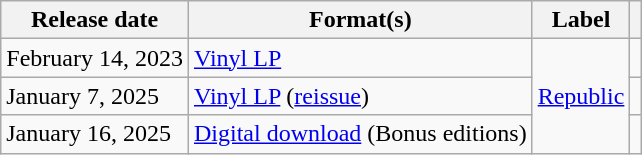<table class="wikitable plainrowheaders">
<tr>
<th scope="col">Release date</th>
<th scope="col">Format(s)</th>
<th scope="col">Label</th>
<th scope="col"></th>
</tr>
<tr>
<td>February 14, 2023</td>
<td><a href='#'>Vinyl LP</a></td>
<td rowspan="3"><a href='#'>Republic</a></td>
<td style="text-align:center;"></td>
</tr>
<tr>
<td>January 7, 2025</td>
<td><a href='#'>Vinyl LP</a> (<a href='#'>reissue</a>)</td>
<td style="text-align:center;"></td>
</tr>
<tr>
<td>January 16, 2025</td>
<td><a href='#'>Digital download</a> (Bonus editions)</td>
<td style="text-align:center;"></td>
</tr>
</table>
